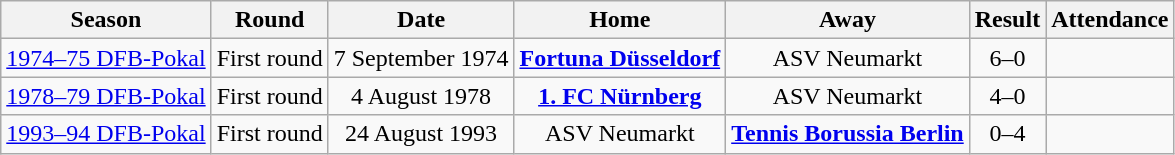<table class="wikitable">
<tr>
<th>Season</th>
<th>Round</th>
<th>Date</th>
<th>Home</th>
<th>Away</th>
<th>Result</th>
<th>Attendance</th>
</tr>
<tr align="center">
<td><a href='#'>1974–75 DFB-Pokal</a></td>
<td>First round</td>
<td>7 September 1974</td>
<td><strong><a href='#'>Fortuna Düsseldorf</a></strong></td>
<td>ASV Neumarkt</td>
<td>6–0</td>
<td></td>
</tr>
<tr align="center">
<td><a href='#'>1978–79 DFB-Pokal</a></td>
<td>First round</td>
<td>4 August 1978</td>
<td><strong><a href='#'>1. FC Nürnberg</a></strong></td>
<td>ASV Neumarkt</td>
<td>4–0</td>
<td></td>
</tr>
<tr align="center">
<td><a href='#'>1993–94 DFB-Pokal</a></td>
<td>First round</td>
<td>24 August 1993</td>
<td>ASV Neumarkt</td>
<td><strong><a href='#'>Tennis Borussia Berlin</a></strong></td>
<td>0–4</td>
<td></td>
</tr>
</table>
